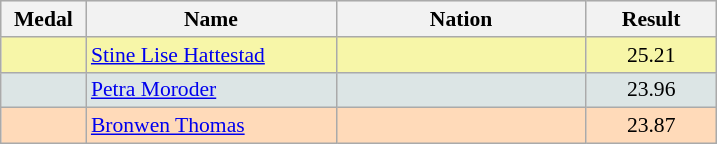<table class=wikitable style="border:1px solid #AAAAAA;font-size:90%">
<tr bgcolor="#E4E4E4">
<th width=50>Medal</th>
<th width=160>Name</th>
<th width=160>Nation</th>
<th width=80>Result</th>
</tr>
<tr bgcolor="#F7F6A8">
<td align="center"></td>
<td><a href='#'>Stine Lise Hattestad</a></td>
<td></td>
<td align="center">25.21</td>
</tr>
<tr bgcolor="#DCE5E5">
<td align="center"></td>
<td><a href='#'>Petra Moroder</a></td>
<td></td>
<td align="center">23.96</td>
</tr>
<tr bgcolor="#FFDAB9">
<td align="center"></td>
<td><a href='#'>Bronwen Thomas</a></td>
<td></td>
<td align="center">23.87</td>
</tr>
</table>
